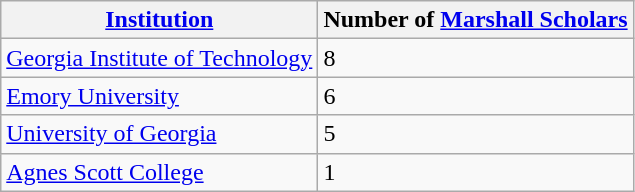<table class="wikitable">
<tr>
<th><a href='#'>Institution</a></th>
<th>Number of <a href='#'>Marshall Scholars</a></th>
</tr>
<tr>
<td><a href='#'>Georgia Institute of Technology</a></td>
<td>8</td>
</tr>
<tr>
<td><a href='#'>Emory University</a></td>
<td>6</td>
</tr>
<tr>
<td><a href='#'>University of Georgia</a></td>
<td>5</td>
</tr>
<tr>
<td><a href='#'>Agnes Scott College</a></td>
<td>1</td>
</tr>
</table>
